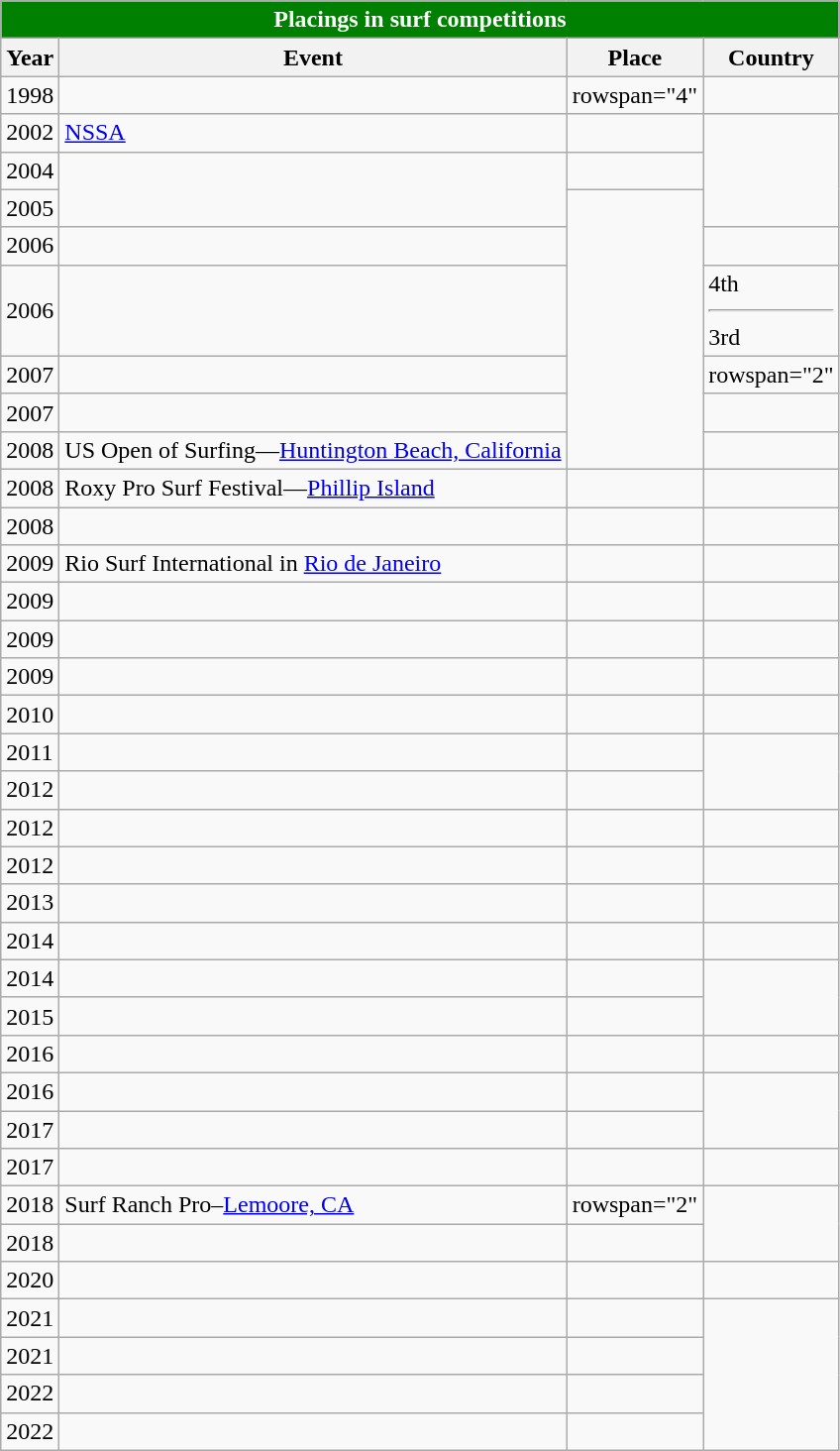<table class="wikitable">
<tr style="background:lime green;">
<th colspan="4;" style="background:green; color:white; text-align:center;">Placings in surf competitions</th>
</tr>
<tr>
<th>Year</th>
<th>Event</th>
<th>Place</th>
<th>Country</th>
</tr>
<tr>
<td>1998</td>
<td></td>
<td>rowspan="4" </td>
<td></td>
</tr>
<tr>
<td>2002</td>
<td><a href='#'>NSSA</a></td>
<td></td>
</tr>
<tr>
<td>2004</td>
<td rowspan="2"></td>
<td></td>
</tr>
<tr>
<td>2005</td>
<td rowspan="6"></td>
</tr>
<tr>
<td>2006</td>
<td></td>
<td></td>
</tr>
<tr>
<td>2006</td>
<td></td>
<td>4th<hr>3rd</td>
</tr>
<tr>
<td>2007</td>
<td></td>
<td>rowspan="2" </td>
</tr>
<tr>
<td>2007</td>
<td></td>
</tr>
<tr>
<td>2008</td>
<td>US Open of Surfing—<a href='#'>Huntington Beach, California</a></td>
<td></td>
</tr>
<tr>
<td>2008</td>
<td>Roxy Pro Surf Festival—<a href='#'>Phillip Island</a></td>
<td></td>
<td></td>
</tr>
<tr>
<td>2008</td>
<td></td>
<td></td>
<td></td>
</tr>
<tr>
<td>2009</td>
<td>Rio Surf International in <a href='#'>Rio de Janeiro</a></td>
<td></td>
<td></td>
</tr>
<tr>
<td>2009</td>
<td></td>
<td></td>
<td></td>
</tr>
<tr>
<td>2009</td>
<td></td>
<td></td>
<td></td>
</tr>
<tr>
<td>2009</td>
<td></td>
<td></td>
<td></td>
</tr>
<tr>
<td>2010</td>
<td></td>
<td></td>
<td></td>
</tr>
<tr>
<td>2011</td>
<td></td>
<td></td>
<td rowspan="2"></td>
</tr>
<tr>
<td>2012</td>
<td></td>
<td></td>
</tr>
<tr>
<td>2012</td>
<td></td>
<td></td>
<td></td>
</tr>
<tr>
<td>2012</td>
<td></td>
<td></td>
<td></td>
</tr>
<tr>
<td>2013</td>
<td></td>
<td></td>
<td></td>
</tr>
<tr>
<td>2014</td>
<td></td>
<td></td>
<td></td>
</tr>
<tr>
<td>2014</td>
<td></td>
<td></td>
<td rowspan="2"></td>
</tr>
<tr>
<td>2015</td>
<td></td>
<td></td>
</tr>
<tr>
<td>2016</td>
<td></td>
<td></td>
<td></td>
</tr>
<tr>
<td>2016</td>
<td></td>
<td></td>
<td rowspan="2"></td>
</tr>
<tr>
<td>2017</td>
<td></td>
<td></td>
</tr>
<tr>
<td>2017</td>
<td></td>
<td></td>
<td></td>
</tr>
<tr>
<td>2018</td>
<td>Surf Ranch Pro–<a href='#'>Lemoore, CA</a></td>
<td>rowspan="2" </td>
<td rowspan="2"></td>
</tr>
<tr>
<td>2018</td>
<td></td>
</tr>
<tr>
<td>2020</td>
<td></td>
<td></td>
<td></td>
</tr>
<tr>
<td>2021</td>
<td></td>
<td></td>
<td rowspan="4"></td>
</tr>
<tr>
<td>2021</td>
<td></td>
<td></td>
</tr>
<tr>
<td>2022</td>
<td></td>
<td></td>
</tr>
<tr>
<td>2022</td>
<td></td>
<td></td>
</tr>
</table>
